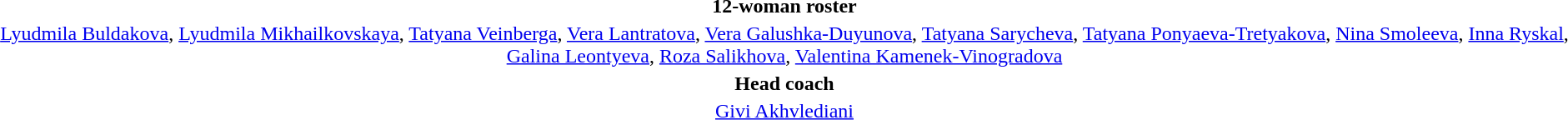<table style="text-align:center; margin-top:2em; margin-left:auto; margin-right:auto">
<tr>
<td><strong>12-woman roster</strong></td>
</tr>
<tr>
<td><a href='#'>Lyudmila Buldakova</a>, <a href='#'>Lyudmila Mikhailkovskaya</a>, <a href='#'>Tatyana Veinberga</a>, <a href='#'>Vera Lantratova</a>, <a href='#'>Vera Galushka-Duyunova</a>, <a href='#'>Tatyana Sarycheva</a>, <a href='#'>Tatyana Ponyaeva-Tretyakova</a>, <a href='#'>Nina Smoleeva</a>, <a href='#'>Inna Ryskal</a>, <a href='#'>Galina Leontyeva</a>, <a href='#'>Roza Salikhova</a>, <a href='#'>Valentina Kamenek-Vinogradova</a></td>
</tr>
<tr>
<td><strong>Head coach</strong></td>
</tr>
<tr>
<td><a href='#'>Givi Akhvlediani</a></td>
</tr>
</table>
